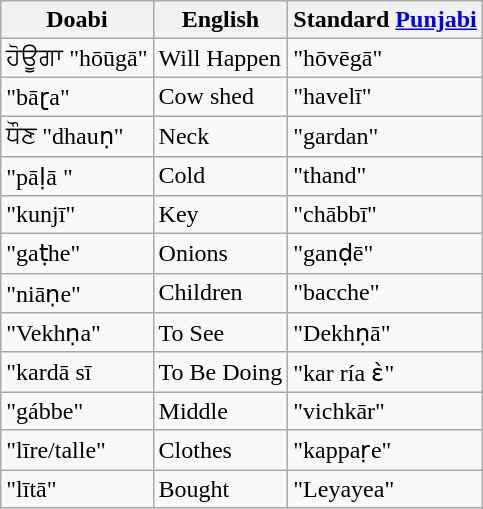<table class="wikitable">
<tr>
<th>Doabi</th>
<th>English</th>
<th>Standard <a href='#'>Punjabi</a></th>
</tr>
<tr>
<td>ਹੋਊਗਾ "hōūgā"</td>
<td>Will Happen</td>
<td>"hōvēgā"</td>
</tr>
<tr>
<td>"bāɽa"</td>
<td>Cow shed</td>
<td>"havelī"</td>
</tr>
<tr>
<td>ਧੌਣ "dhauṇ"</td>
<td>Neck</td>
<td>"gardan"</td>
</tr>
<tr>
<td>"pāḷā "</td>
<td>Cold</td>
<td>"thand"</td>
</tr>
<tr>
<td>"kunjī"</td>
<td>Key</td>
<td>"chābbī"</td>
</tr>
<tr>
<td>"gaṭhe"</td>
<td>Onions</td>
<td>"ganḍē"</td>
</tr>
<tr>
<td>"niāṇe"</td>
<td>Children</td>
<td>"bacche"</td>
</tr>
<tr>
<td>"Vekhṇa"</td>
<td>To See</td>
<td>"Dekhṇā"</td>
</tr>
<tr>
<td>"kardā sī</td>
<td>To Be Doing</td>
<td>"kar ría ɛ̀"</td>
</tr>
<tr>
<td>"gábbe"</td>
<td>Middle</td>
<td>"vichkār"</td>
</tr>
<tr>
<td>"līre/talle"</td>
<td>Clothes</td>
<td>"kappaṛe"</td>
</tr>
<tr>
<td>"lītā"</td>
<td>Bought</td>
<td>"Leyayea"</td>
</tr>
</table>
